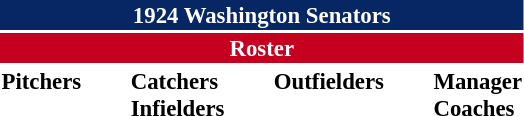<table class="toccolours" style="font-size: 95%;">
<tr>
<th colspan="10" style="background-color: #072764; color: white; text-align: center;">1924 Washington Senators</th>
</tr>
<tr>
<td colspan="10" style="background-color: #c6011f; color: white; text-align: center;"><strong>Roster</strong></td>
</tr>
<tr>
<td valign="top"><strong>Pitchers</strong><br>










</td>
<td width="25px"></td>
<td valign="top"><strong>Catchers</strong><br>


<strong>Infielders</strong>








</td>
<td width="25px"></td>
<td valign="top"><strong>Outfielders</strong><br>









</td>
<td width="25px"></td>
<td valign="top"><strong>Manager</strong><br>
<strong>Coaches</strong>



</td>
</tr>
<tr>
</tr>
</table>
